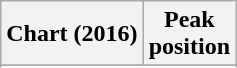<table class="wikitable sortable plainrowheaders" style="text-align:center">
<tr>
<th scope="col">Chart (2016)</th>
<th scope="col">Peak<br>position</th>
</tr>
<tr>
</tr>
<tr>
</tr>
<tr>
</tr>
<tr>
</tr>
<tr>
</tr>
<tr>
</tr>
<tr>
</tr>
</table>
